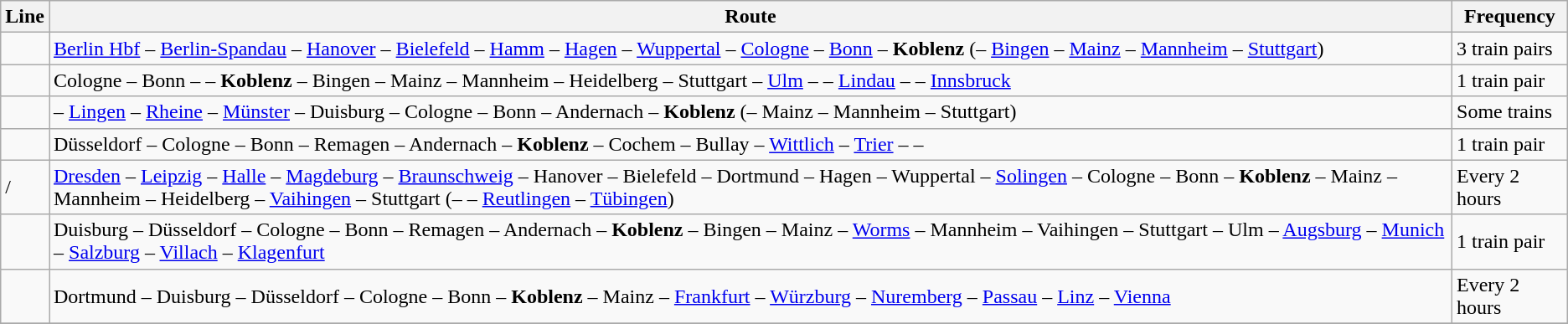<table class="wikitable">
<tr class="hintergrundfarbe6">
<th>Line</th>
<th>Route</th>
<th>Frequency</th>
</tr>
<tr>
<td></td>
<td> <a href='#'>Berlin Hbf</a> – <a href='#'>Berlin-Spandau</a> – <a href='#'>Hanover</a> – <a href='#'>Bielefeld</a> – <a href='#'>Hamm</a> – <a href='#'>Hagen</a> – <a href='#'>Wuppertal</a> – <a href='#'>Cologne</a> – <a href='#'>Bonn</a> – <strong>Koblenz</strong> (– <a href='#'>Bingen</a> – <a href='#'>Mainz</a> – <a href='#'>Mannheim</a>  – <a href='#'>Stuttgart</a>)</td>
<td>3 train pairs</td>
</tr>
<tr>
<td></td>
<td>Cologne – Bonn –  – <strong>Koblenz</strong> – Bingen – Mainz – Mannheim – Heidelberg –  Stuttgart – <a href='#'>Ulm</a> –  – <a href='#'>Lindau</a> –  –  <a href='#'>Innsbruck</a></td>
<td>1 train pair</td>
</tr>
<tr>
<td></td>
<td> – <a href='#'>Lingen</a> – <a href='#'>Rheine</a> – <a href='#'>Münster</a> – Duisburg – Cologne – Bonn – Andernach – <strong>Koblenz</strong> (– Mainz – Mannheim – Stuttgart)</td>
<td>Some trains</td>
</tr>
<tr>
<td></td>
<td>Düsseldorf – Cologne – Bonn – Remagen – Andernach – <strong>Koblenz</strong> – Cochem – Bullay – <a href='#'>Wittlich</a> – <a href='#'>Trier</a> –  – </td>
<td>1 train pair</td>
</tr>
<tr>
<td>/<br></td>
<td><a href='#'>Dresden</a> –  <a href='#'>Leipzig</a> – <a href='#'>Halle</a> – <a href='#'>Magdeburg</a> – <a href='#'>Braunschweig</a> – Hanover – Bielefeld – Dortmund – Hagen – Wuppertal – <a href='#'>Solingen</a> – Cologne – Bonn – <strong>Koblenz</strong> – Mainz – Mannheim – Heidelberg – <a href='#'>Vaihingen</a> – Stuttgart (–  – <a href='#'>Reutlingen</a> – <a href='#'>Tübingen</a>)</td>
<td>Every 2 hours</td>
</tr>
<tr>
<td></td>
<td>Duisburg – Düsseldorf – Cologne – Bonn – Remagen – Andernach – <strong>Koblenz</strong> – Bingen – Mainz – <a href='#'>Worms</a> – Mannheim – Vaihingen – Stuttgart – Ulm – <a href='#'>Augsburg</a> – <a href='#'>Munich</a> – <a href='#'>Salzburg</a> – <a href='#'>Villach</a> – <a href='#'>Klagenfurt</a></td>
<td>1 train pair</td>
</tr>
<tr>
<td></td>
<td>Dortmund – Duisburg – Düsseldorf – Cologne – Bonn – <strong>Koblenz</strong> – Mainz – <a href='#'>Frankfurt</a> – <a href='#'>Würzburg</a> – <a href='#'>Nuremberg</a> – <a href='#'>Passau</a> – <a href='#'>Linz</a> – <a href='#'>Vienna</a></td>
<td>Every 2 hours</td>
</tr>
<tr>
</tr>
</table>
